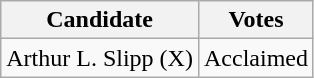<table class="wikitable">
<tr>
<th>Candidate</th>
<th>Votes</th>
</tr>
<tr>
<td>Arthur L. Slipp (X)</td>
<td>Acclaimed</td>
</tr>
</table>
